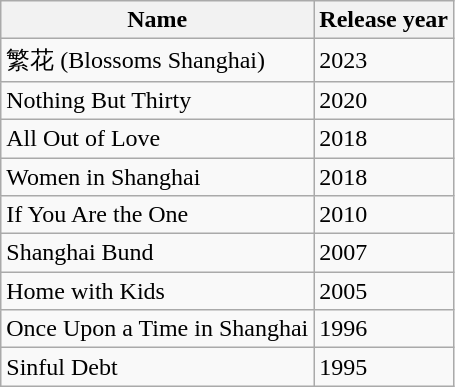<table class="wikitable">
<tr>
<th>Name</th>
<th>Release year</th>
</tr>
<tr>
<td>繁花 (Blossoms Shanghai)</td>
<td>2023</td>
</tr>
<tr>
<td>Nothing But Thirty</td>
<td>2020</td>
</tr>
<tr>
<td>All Out of Love</td>
<td>2018</td>
</tr>
<tr>
<td>Women in Shanghai</td>
<td>2018</td>
</tr>
<tr>
<td>If You Are the One</td>
<td>2010</td>
</tr>
<tr>
<td>Shanghai Bund</td>
<td>2007</td>
</tr>
<tr>
<td>Home with Kids</td>
<td>2005</td>
</tr>
<tr>
<td>Once Upon a Time in Shanghai</td>
<td>1996</td>
</tr>
<tr>
<td>Sinful Debt</td>
<td>1995</td>
</tr>
</table>
